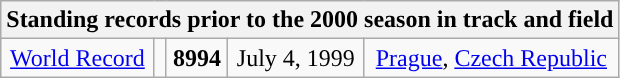<table class="wikitable" style=" text-align:center;">
<tr>
<th colspan="5">Standing records prior to the 2000 season in track and field</th>
</tr>
<tr>
<td><a href='#'>World Record</a></td>
<td></td>
<td><strong>8994</strong></td>
<td>July 4, 1999</td>
<td> <a href='#'>Prague</a>, <a href='#'>Czech Republic</a></td>
</tr>
</table>
